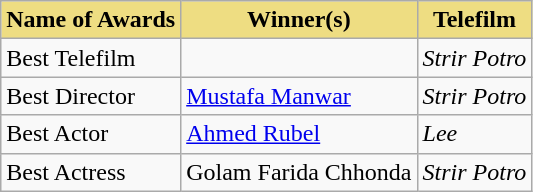<table class="wikitable">
<tr>
<th style="background:#EEDD82;">Name of Awards</th>
<th style="background:#EEDD82;">Winner(s)</th>
<th style="background:#EEDD82;">Telefilm</th>
</tr>
<tr>
<td>Best Telefilm</td>
<td></td>
<td><em>Strir Potro</em></td>
</tr>
<tr>
<td>Best Director</td>
<td><a href='#'>Mustafa Manwar</a></td>
<td><em>Strir Potro</em></td>
</tr>
<tr>
<td>Best Actor</td>
<td><a href='#'>Ahmed Rubel</a></td>
<td><em>Lee</em></td>
</tr>
<tr>
<td>Best Actress</td>
<td>Golam Farida Chhonda</td>
<td><em>Strir Potro</em></td>
</tr>
</table>
